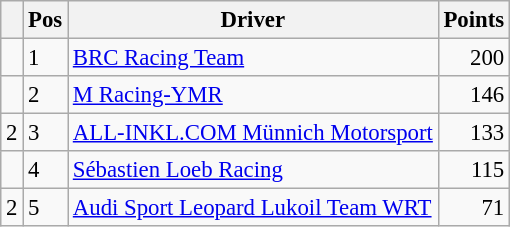<table class="wikitable" style="font-size: 95%;">
<tr>
<th></th>
<th>Pos</th>
<th>Driver</th>
<th>Points</th>
</tr>
<tr>
<td align="left"></td>
<td>1</td>
<td> <a href='#'>BRC Racing Team</a></td>
<td align="right">200</td>
</tr>
<tr>
<td align="left"></td>
<td>2</td>
<td> <a href='#'>M Racing-YMR</a></td>
<td align="right">146</td>
</tr>
<tr>
<td align="left"> 2</td>
<td>3</td>
<td> <a href='#'>ALL-INKL.COM Münnich Motorsport</a></td>
<td align="right">133</td>
</tr>
<tr>
<td align="left"></td>
<td>4</td>
<td> <a href='#'>Sébastien Loeb Racing</a></td>
<td align="right">115</td>
</tr>
<tr>
<td align="left"> 2</td>
<td>5</td>
<td> <a href='#'>Audi Sport Leopard Lukoil Team WRT</a></td>
<td align="right">71</td>
</tr>
</table>
